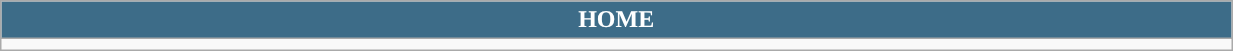<table class="wikitable collapsible collapsed" style="width:65%">
<tr>
<th colspan=12 ! style="color:white; background:#3D6C88">HOME</th>
</tr>
<tr>
<td></td>
</tr>
</table>
